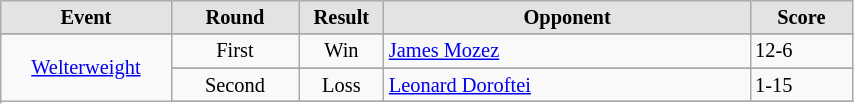<table style='font-size: 85%; text-align: left;' class='wikitable' width='45%'>
<tr>
<th style='border-style: none none solid solid; background: #e3e3e3; width: 20%'><strong>Event</strong></th>
<th style='border-style: none none solid solid; background: #e3e3e3; width: 15%'><strong>Round</strong></th>
<th style='border-style: none none solid solid; background: #e3e3e3; width: 10%'><strong>Result</strong></th>
<th style='border-style: none none solid solid; background: #e3e3e3; width: 43%'><strong>Opponent</strong></th>
<th style='border-style: none none solid solid; background: #e3e3e3; width: 12%'><strong>Score</strong></th>
</tr>
<tr>
</tr>
<tr align=center>
<td rowspan="4" style="text-align:center;"><a href='#'>Welterweight</a></td>
<td align='center'>First</td>
<td>Win</td>
<td align='left'> <a href='#'>James Mozez</a></td>
<td align='left'>12-6</td>
</tr>
<tr>
</tr>
<tr align=center>
<td align='center'>Second</td>
<td>Loss</td>
<td align='left'> <a href='#'>Leonard Doroftei</a></td>
<td align='left'>1-15</td>
</tr>
<tr>
</tr>
</table>
